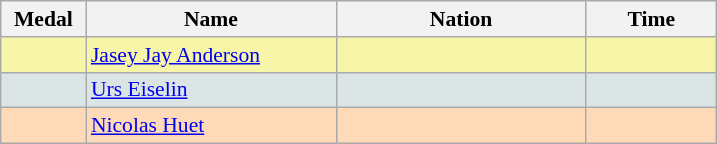<table class=wikitable style="border:1px solid #AAAAAA;font-size:90%">
<tr bgcolor="#E4E4E4">
<th width=50>Medal</th>
<th width=160>Name</th>
<th width=160>Nation</th>
<th width=80>Time</th>
</tr>
<tr bgcolor="#F7F6A8">
<td align="center"></td>
<td><a href='#'>Jasey Jay Anderson</a></td>
<td></td>
<td align="center"></td>
</tr>
<tr bgcolor="#DCE5E5">
<td align="center"></td>
<td><a href='#'>Urs Eiselin</a></td>
<td></td>
<td align="center"></td>
</tr>
<tr bgcolor="#FFDAB9">
<td align="center"></td>
<td><a href='#'>Nicolas Huet</a></td>
<td></td>
<td align="center"></td>
</tr>
</table>
